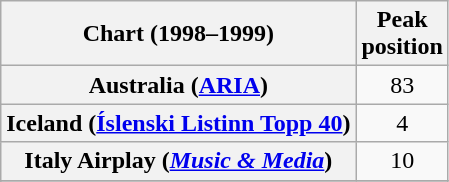<table class="wikitable sortable plainrowheaders" style="text-align:center">
<tr>
<th scope="col">Chart (1998–1999)</th>
<th scope="col">Peak<br>position</th>
</tr>
<tr>
<th scope="row">Australia (<a href='#'>ARIA</a>)</th>
<td>83</td>
</tr>
<tr>
<th scope="row">Iceland (<a href='#'>Íslenski Listinn Topp 40</a>)</th>
<td>4</td>
</tr>
<tr>
<th scope="row">Italy Airplay (<em><a href='#'>Music & Media</a></em>)</th>
<td>10</td>
</tr>
<tr>
</tr>
<tr>
</tr>
<tr>
</tr>
</table>
